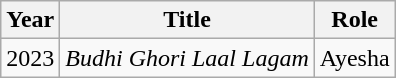<table class="wikitable sortable plainrowheaders">
<tr style="text-align:center;">
<th scope="col">Year</th>
<th scope="col">Title</th>
<th scope="col">Role</th>
</tr>
<tr>
<td>2023</td>
<td><em>Budhi Ghori Laal Lagam</em></td>
<td>Ayesha</td>
</tr>
</table>
